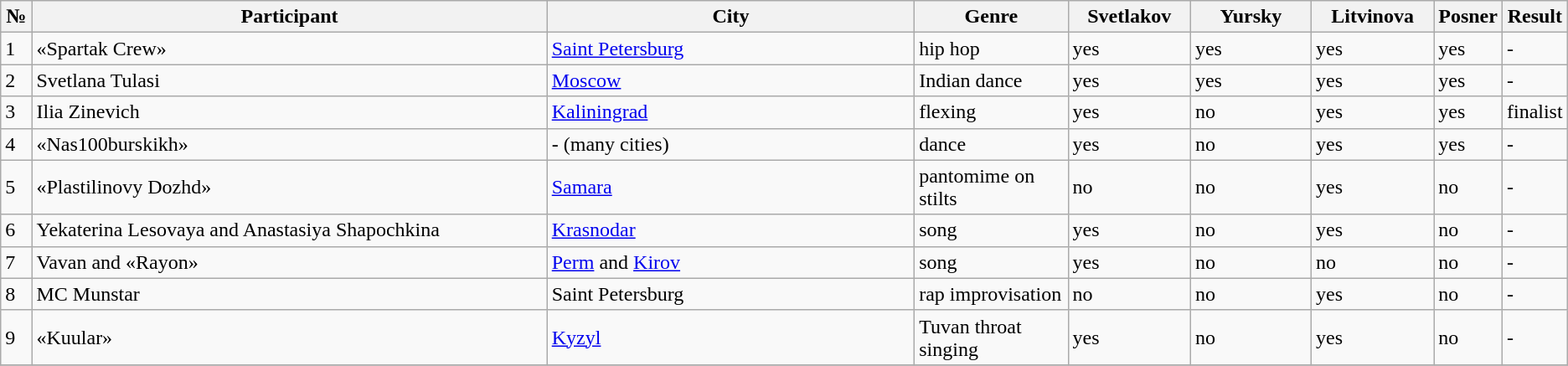<table class="wikitable">
<tr>
<th width="2%">№</th>
<th width="35%">Participant</th>
<th width="25%">City</th>
<th width="10%">Genre</th>
<th width="8%">Svetlakov</th>
<th width="8%">Yursky</th>
<th width="8%">Litvinova</th>
<th width="8%">Posner</th>
<th width="8%">Result</th>
</tr>
<tr>
<td>1</td>
<td>«Spartak Crew»</td>
<td><a href='#'>Saint Petersburg</a></td>
<td>hip hop</td>
<td>yes</td>
<td>yes</td>
<td>yes</td>
<td>yes</td>
<td>-</td>
</tr>
<tr>
<td>2</td>
<td>Svetlana Tulasi</td>
<td><a href='#'>Moscow</a></td>
<td>Indian dance</td>
<td>yes</td>
<td>yes</td>
<td>yes</td>
<td>yes</td>
<td>-</td>
</tr>
<tr>
<td>3</td>
<td>Ilia Zinevich</td>
<td><a href='#'>Kaliningrad</a></td>
<td>flexing</td>
<td>yes</td>
<td>no</td>
<td>yes</td>
<td>yes</td>
<td>finalist</td>
</tr>
<tr>
<td>4</td>
<td>«Nas100burskikh»</td>
<td>- (many cities)</td>
<td>dance</td>
<td>yes</td>
<td>no</td>
<td>yes</td>
<td>yes</td>
<td>-</td>
</tr>
<tr>
<td>5</td>
<td>«Plastilinovy Dozhd»</td>
<td><a href='#'>Samara</a></td>
<td>pantomime on stilts</td>
<td>no</td>
<td>no</td>
<td>yes</td>
<td>no</td>
<td>-</td>
</tr>
<tr>
<td>6</td>
<td>Yekaterina Lesovaya and Anastasiya Shapochkina</td>
<td><a href='#'>Krasnodar</a></td>
<td>song</td>
<td>yes</td>
<td>no</td>
<td>yes</td>
<td>no</td>
<td>-</td>
</tr>
<tr>
<td>7</td>
<td>Vavan and «Rayon»</td>
<td><a href='#'>Perm</a> and <a href='#'>Kirov</a></td>
<td>song</td>
<td>yes</td>
<td>no</td>
<td>no</td>
<td>no</td>
<td>-</td>
</tr>
<tr>
<td>8</td>
<td>MC Munstar</td>
<td>Saint Petersburg</td>
<td>rap improvisation</td>
<td>no</td>
<td>no</td>
<td>yes</td>
<td>no</td>
<td>-</td>
</tr>
<tr>
<td>9</td>
<td>«Kuular»</td>
<td><a href='#'>Kyzyl</a></td>
<td>Tuvan throat singing</td>
<td>yes</td>
<td>no</td>
<td>yes</td>
<td>no</td>
<td>-</td>
</tr>
<tr>
</tr>
</table>
